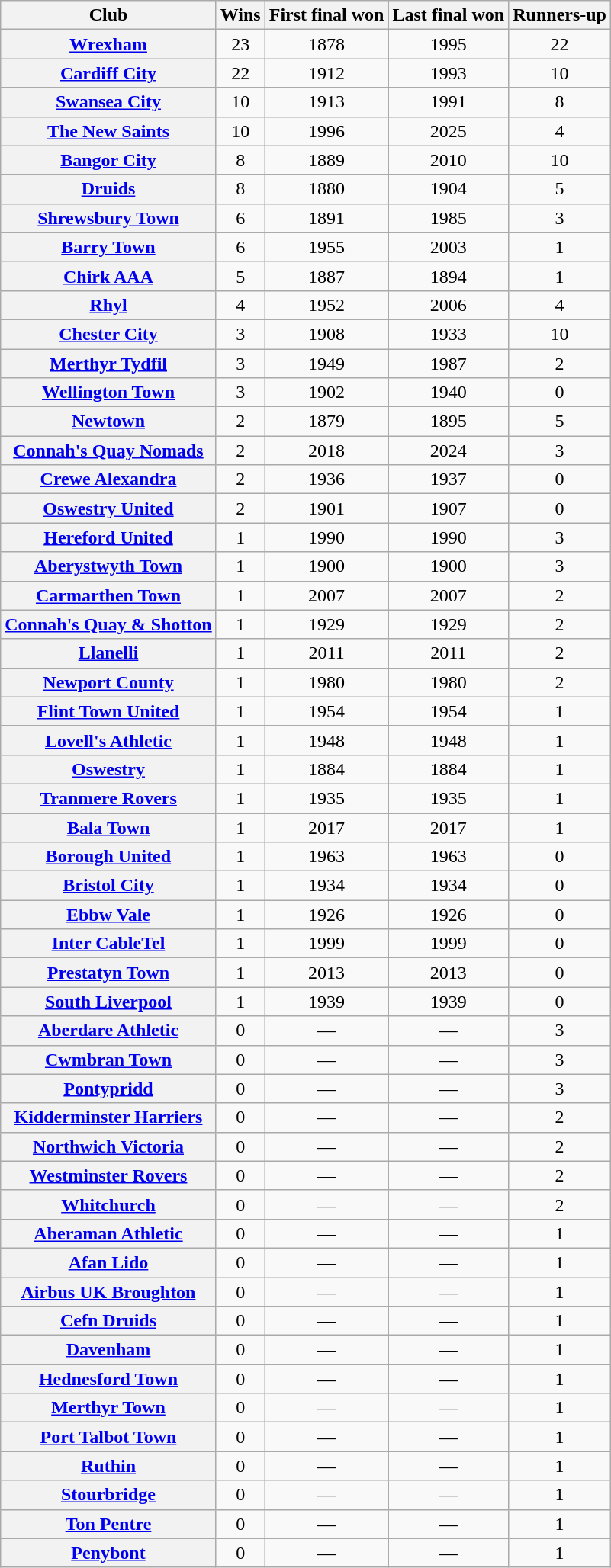<table class="wikitable sortable plainrowheaders" style="text-align:center">
<tr>
<th scope="col">Club</th>
<th scope="col">Wins</th>
<th scope="col">First final won</th>
<th scope="col">Last final won</th>
<th scope="col">Runners-up</th>
</tr>
<tr>
<th scope="row"><a href='#'>Wrexham</a></th>
<td>23</td>
<td>1878</td>
<td>1995</td>
<td>22</td>
</tr>
<tr>
<th scope="row"><a href='#'>Cardiff City</a></th>
<td>22</td>
<td>1912</td>
<td>1993</td>
<td>10</td>
</tr>
<tr>
<th scope="row"><a href='#'>Swansea City</a></th>
<td>10</td>
<td>1913</td>
<td>1991</td>
<td>8</td>
</tr>
<tr>
<th scope="row"><a href='#'>The New Saints</a></th>
<td>10</td>
<td>1996</td>
<td>2025</td>
<td>4</td>
</tr>
<tr>
<th scope="row"><a href='#'>Bangor City</a></th>
<td>8</td>
<td>1889</td>
<td>2010</td>
<td>10</td>
</tr>
<tr>
<th scope="row"><a href='#'>Druids</a></th>
<td>8</td>
<td>1880</td>
<td>1904</td>
<td>5</td>
</tr>
<tr>
<th scope="row"><a href='#'>Shrewsbury Town</a></th>
<td>6</td>
<td>1891</td>
<td>1985</td>
<td>3</td>
</tr>
<tr>
<th scope="row"><a href='#'>Barry Town</a></th>
<td>6</td>
<td>1955</td>
<td>2003</td>
<td>1</td>
</tr>
<tr>
<th scope="row"><a href='#'>Chirk AAA</a></th>
<td>5</td>
<td>1887</td>
<td>1894</td>
<td>1</td>
</tr>
<tr>
<th scope="row"><a href='#'>Rhyl</a></th>
<td>4</td>
<td>1952</td>
<td>2006</td>
<td>4</td>
</tr>
<tr>
<th scope="row"><a href='#'>Chester City</a></th>
<td>3</td>
<td>1908</td>
<td>1933</td>
<td>10</td>
</tr>
<tr>
<th scope="row"><a href='#'>Merthyr Tydfil</a></th>
<td>3</td>
<td>1949</td>
<td>1987</td>
<td>2</td>
</tr>
<tr>
<th scope="row"><a href='#'>Wellington Town</a></th>
<td>3</td>
<td>1902</td>
<td>1940</td>
<td>0</td>
</tr>
<tr>
<th scope="row"><a href='#'>Newtown</a></th>
<td>2</td>
<td>1879</td>
<td>1895</td>
<td>5</td>
</tr>
<tr>
<th scope="row"><a href='#'>Connah's Quay Nomads</a></th>
<td>2</td>
<td>2018</td>
<td>2024</td>
<td>3</td>
</tr>
<tr>
<th scope="row"><a href='#'>Crewe Alexandra</a></th>
<td>2</td>
<td>1936</td>
<td>1937</td>
<td>0</td>
</tr>
<tr>
<th scope="row"><a href='#'>Oswestry United</a></th>
<td>2</td>
<td>1901</td>
<td>1907</td>
<td>0</td>
</tr>
<tr>
<th scope="row"><a href='#'>Hereford United</a></th>
<td>1</td>
<td>1990</td>
<td>1990</td>
<td>3</td>
</tr>
<tr>
<th scope="row"><a href='#'>Aberystwyth Town</a></th>
<td>1</td>
<td>1900</td>
<td>1900</td>
<td>3</td>
</tr>
<tr>
<th scope="row"><a href='#'>Carmarthen Town</a></th>
<td>1</td>
<td>2007</td>
<td>2007</td>
<td>2</td>
</tr>
<tr>
<th scope="row"><a href='#'>Connah's Quay & Shotton</a></th>
<td>1</td>
<td>1929</td>
<td>1929</td>
<td>2</td>
</tr>
<tr>
<th scope="row"><a href='#'>Llanelli</a></th>
<td>1</td>
<td>2011</td>
<td>2011</td>
<td>2</td>
</tr>
<tr>
<th scope="row"><a href='#'>Newport County</a></th>
<td>1</td>
<td>1980</td>
<td>1980</td>
<td>2</td>
</tr>
<tr>
<th scope="row"><a href='#'>Flint Town United</a></th>
<td>1</td>
<td>1954</td>
<td>1954</td>
<td>1</td>
</tr>
<tr>
<th scope="row"><a href='#'>Lovell's Athletic</a></th>
<td>1</td>
<td>1948</td>
<td>1948</td>
<td>1</td>
</tr>
<tr>
<th scope="row"><a href='#'>Oswestry</a></th>
<td>1</td>
<td>1884</td>
<td>1884</td>
<td>1</td>
</tr>
<tr>
<th scope="row"><a href='#'>Tranmere Rovers</a></th>
<td>1</td>
<td>1935</td>
<td>1935</td>
<td>1</td>
</tr>
<tr>
<th scope="row"><a href='#'>Bala Town</a></th>
<td>1</td>
<td>2017</td>
<td>2017</td>
<td>1</td>
</tr>
<tr>
<th scope="row"><a href='#'>Borough United</a></th>
<td>1</td>
<td>1963</td>
<td>1963</td>
<td>0</td>
</tr>
<tr>
<th scope="row"><a href='#'>Bristol City</a></th>
<td>1</td>
<td>1934</td>
<td>1934</td>
<td>0</td>
</tr>
<tr>
<th scope="row"><a href='#'>Ebbw Vale</a></th>
<td>1</td>
<td>1926</td>
<td>1926</td>
<td>0</td>
</tr>
<tr>
<th scope="row"><a href='#'>Inter CableTel</a></th>
<td>1</td>
<td>1999</td>
<td>1999</td>
<td>0</td>
</tr>
<tr>
<th scope="row"><a href='#'>Prestatyn Town</a></th>
<td>1</td>
<td>2013</td>
<td>2013</td>
<td>0</td>
</tr>
<tr>
<th scope="row"><a href='#'>South Liverpool</a></th>
<td>1</td>
<td>1939</td>
<td>1939</td>
<td>0</td>
</tr>
<tr>
<th scope="row"><a href='#'>Aberdare Athletic</a></th>
<td>0</td>
<td>—</td>
<td>—</td>
<td>3</td>
</tr>
<tr>
<th scope="row"><a href='#'>Cwmbran Town</a></th>
<td>0</td>
<td>—</td>
<td>—</td>
<td>3</td>
</tr>
<tr>
<th scope="row"><a href='#'>Pontypridd</a></th>
<td>0</td>
<td>—</td>
<td>—</td>
<td>3</td>
</tr>
<tr>
<th scope="row"><a href='#'>Kidderminster Harriers</a></th>
<td>0</td>
<td>—</td>
<td>—</td>
<td>2</td>
</tr>
<tr>
<th scope="row"><a href='#'>Northwich Victoria</a></th>
<td>0</td>
<td>—</td>
<td>—</td>
<td>2</td>
</tr>
<tr>
<th scope="row"><a href='#'>Westminster Rovers</a></th>
<td>0</td>
<td>—</td>
<td>—</td>
<td>2</td>
</tr>
<tr>
<th scope="row"><a href='#'>Whitchurch</a></th>
<td>0</td>
<td>—</td>
<td>—</td>
<td>2</td>
</tr>
<tr>
<th scope="row"><a href='#'>Aberaman Athletic</a></th>
<td>0</td>
<td>—</td>
<td>—</td>
<td>1</td>
</tr>
<tr>
<th scope="row"><a href='#'>Afan Lido</a></th>
<td>0</td>
<td>—</td>
<td>—</td>
<td>1</td>
</tr>
<tr>
<th scope="row"><a href='#'>Airbus UK Broughton</a></th>
<td>0</td>
<td>—</td>
<td>—</td>
<td>1</td>
</tr>
<tr>
<th scope="row"><a href='#'>Cefn Druids</a></th>
<td>0</td>
<td>—</td>
<td>—</td>
<td>1</td>
</tr>
<tr>
<th scope="row"><a href='#'>Davenham</a></th>
<td>0</td>
<td>—</td>
<td>—</td>
<td>1</td>
</tr>
<tr>
<th scope="row"><a href='#'>Hednesford Town</a></th>
<td>0</td>
<td>—</td>
<td>—</td>
<td>1</td>
</tr>
<tr>
<th scope="row"><a href='#'>Merthyr Town</a></th>
<td>0</td>
<td>—</td>
<td>—</td>
<td>1</td>
</tr>
<tr>
<th scope="row"><a href='#'>Port Talbot Town</a></th>
<td>0</td>
<td>—</td>
<td>—</td>
<td>1</td>
</tr>
<tr>
<th scope="row"><a href='#'>Ruthin</a></th>
<td>0</td>
<td>—</td>
<td>—</td>
<td>1</td>
</tr>
<tr>
<th scope="row"><a href='#'>Stourbridge</a></th>
<td>0</td>
<td>—</td>
<td>—</td>
<td>1</td>
</tr>
<tr>
<th scope="row"><a href='#'>Ton Pentre</a></th>
<td>0</td>
<td>—</td>
<td>—</td>
<td>1</td>
</tr>
<tr>
<th scope="row"><a href='#'>Penybont</a></th>
<td>0</td>
<td>—</td>
<td>—</td>
<td>1</td>
</tr>
</table>
